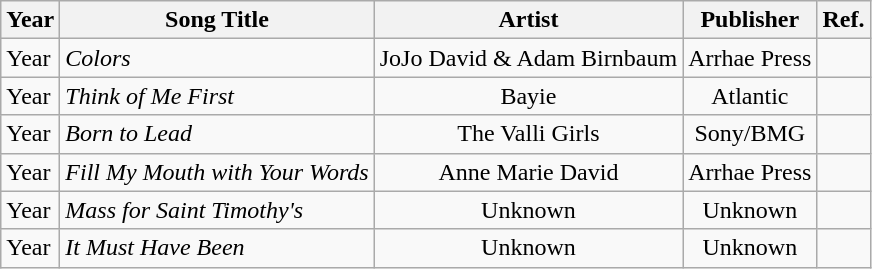<table class="wikitable">
<tr>
<th>Year</th>
<th>Song Title</th>
<th>Artist</th>
<th>Publisher</th>
<th>Ref.</th>
</tr>
<tr>
<td>Year</td>
<td><em>Colors</em></td>
<td colspan="1" align="center">JoJo David & Adam Birnbaum</td>
<td align="center">Arrhae Press</td>
<td></td>
</tr>
<tr>
<td>Year</td>
<td><em>Think of Me First</em></td>
<td align="center">Bayie</td>
<td align="center">Atlantic</td>
<td></td>
</tr>
<tr>
<td>Year</td>
<td><em>Born to Lead</em></td>
<td align="center">The Valli Girls</td>
<td align="center">Sony/BMG</td>
<td></td>
</tr>
<tr>
<td>Year</td>
<td><em>Fill My Mouth with Your Words</em></td>
<td align="center">Anne Marie David</td>
<td align="center">Arrhae Press</td>
<td></td>
</tr>
<tr>
<td>Year</td>
<td><em>Mass for Saint Timothy's</em></td>
<td align="center">Unknown</td>
<td align="center">Unknown</td>
<td></td>
</tr>
<tr>
<td>Year</td>
<td><em>It Must Have Been</em></td>
<td align="center">Unknown</td>
<td align="center">Unknown</td>
<td></td>
</tr>
</table>
